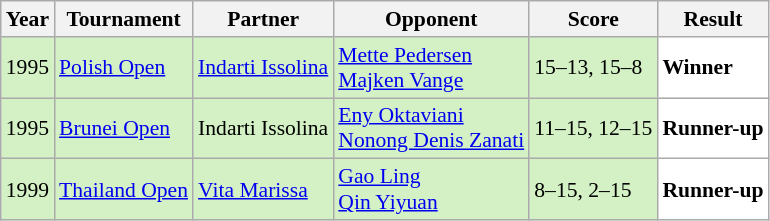<table class="sortable wikitable" style="font-size: 90%;">
<tr>
<th>Year</th>
<th>Tournament</th>
<th>Partner</th>
<th>Opponent</th>
<th>Score</th>
<th>Result</th>
</tr>
<tr style="background:#D4F1C5">
<td align="center">1995</td>
<td align="left"><a href='#'>Polish Open</a></td>
<td align="left"> <a href='#'>Indarti Issolina</a></td>
<td align="left"> <a href='#'>Mette Pedersen</a> <br>  <a href='#'>Majken Vange</a></td>
<td align="left">15–13, 15–8</td>
<td style="text-align:left; background:white"> <strong>Winner</strong></td>
</tr>
<tr style="background:#D4F1C5">
<td align="center">1995</td>
<td align="left"><a href='#'>Brunei Open</a></td>
<td align="left"> Indarti Issolina</td>
<td align="left"> <a href='#'>Eny Oktaviani</a> <br>  <a href='#'>Nonong Denis Zanati</a></td>
<td align="left">11–15, 12–15</td>
<td style="text-align:left; background:white"> <strong>Runner-up</strong></td>
</tr>
<tr style="background:#D4F1C5">
<td align="center">1999</td>
<td align="left"><a href='#'>Thailand Open</a></td>
<td align="left"> <a href='#'>Vita Marissa</a></td>
<td align="left"> <a href='#'>Gao Ling</a> <br>  <a href='#'>Qin Yiyuan</a></td>
<td align="left">8–15, 2–15</td>
<td style="text-align:left; background:white"> <strong>Runner-up</strong></td>
</tr>
</table>
